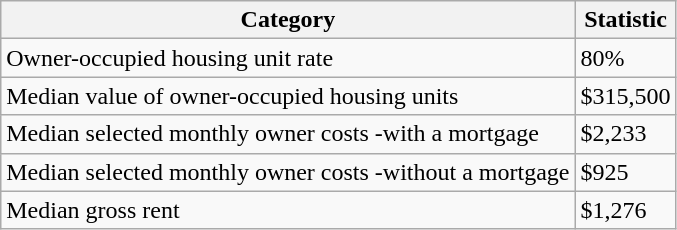<table class="wikitable mw-collapsible">
<tr>
<th>Category</th>
<th>Statistic</th>
</tr>
<tr>
<td>Owner-occupied housing unit rate</td>
<td>80%</td>
</tr>
<tr>
<td>Median value of owner-occupied housing units</td>
<td>$315,500</td>
</tr>
<tr>
<td>Median selected monthly owner costs -with a mortgage</td>
<td>$2,233</td>
</tr>
<tr>
<td>Median selected monthly owner costs -without a mortgage</td>
<td>$925</td>
</tr>
<tr>
<td>Median gross rent</td>
<td>$1,276</td>
</tr>
</table>
